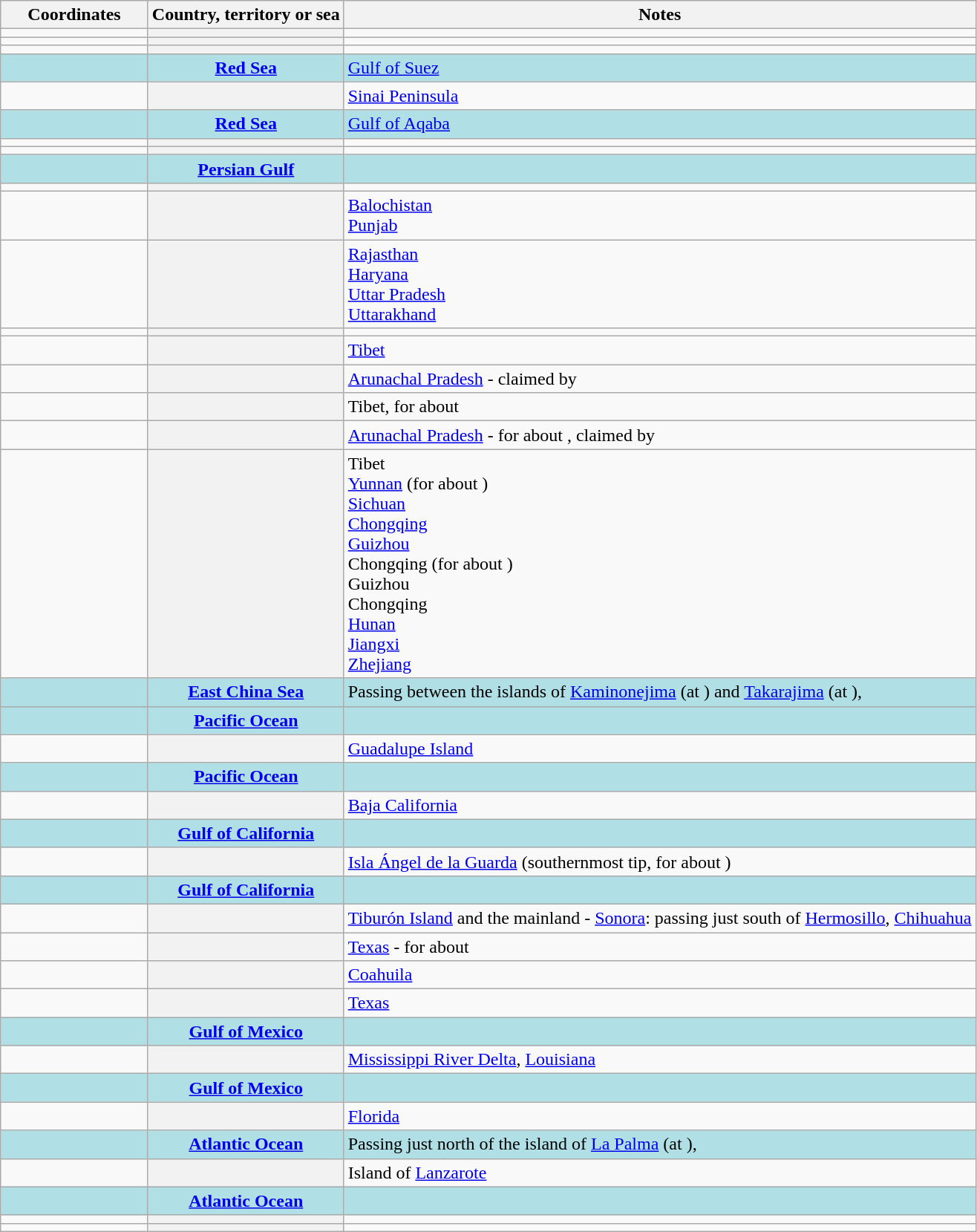<table class="wikitable plainrowheaders">
<tr>
<th scope="col" width="125">Coordinates</th>
<th scope="col">Country, territory or sea</th>
<th scope="col">Notes</th>
</tr>
<tr>
<td></td>
<th scope="row"></th>
<td></td>
</tr>
<tr>
<td></td>
<th scope="row"></th>
<td></td>
</tr>
<tr>
<td></td>
<th scope="row"></th>
<td></td>
</tr>
<tr>
<td style="background:#b0e0e6;"></td>
<th scope="row" style="background:#b0e0e6;"><a href='#'>Red Sea</a></th>
<td style="background:#b0e0e6;"><a href='#'>Gulf of Suez</a></td>
</tr>
<tr>
<td></td>
<th scope="row"></th>
<td><a href='#'>Sinai Peninsula</a></td>
</tr>
<tr>
<td style="background:#b0e0e6;"></td>
<th scope="row" style="background:#b0e0e6;"><a href='#'>Red Sea</a></th>
<td style="background:#b0e0e6;"><a href='#'>Gulf of Aqaba</a></td>
</tr>
<tr>
<td></td>
<th scope="row"></th>
<td></td>
</tr>
<tr>
<td></td>
<th scope="row"></th>
<td></td>
</tr>
<tr>
<td style="background:#b0e0e6;"></td>
<th scope="row" style="background:#b0e0e6;"><a href='#'>Persian Gulf</a></th>
<td style="background:#b0e0e6;"></td>
</tr>
<tr>
<td></td>
<th scope="row"></th>
<td></td>
</tr>
<tr valign="top">
<td></td>
<th scope="row"></th>
<td><a href='#'>Balochistan</a><br> <a href='#'>Punjab</a></td>
</tr>
<tr valign="top">
<td></td>
<th scope="row"></th>
<td><a href='#'>Rajasthan</a><br> <a href='#'>Haryana</a><br> <a href='#'>Uttar Pradesh</a><br> <a href='#'>Uttarakhand</a></td>
</tr>
<tr>
<td></td>
<th scope="row"></th>
<td></td>
</tr>
<tr>
<td></td>
<th scope="row"></th>
<td><a href='#'>Tibet</a></td>
</tr>
<tr valign="top">
<td></td>
<th scope="row"></th>
<td><a href='#'>Arunachal Pradesh</a> - claimed by </td>
</tr>
<tr>
<td></td>
<th scope="row"></th>
<td>Tibet, for about </td>
</tr>
<tr valign="top">
<td></td>
<th scope="row"></th>
<td><a href='#'>Arunachal Pradesh</a> -  for about , claimed by </td>
</tr>
<tr valign="top">
<td></td>
<th scope="row"></th>
<td>Tibet <br> <a href='#'>Yunnan</a> (for about ) <br> <a href='#'>Sichuan</a> <br> <a href='#'>Chongqing</a> <br> <a href='#'>Guizhou</a> <br> Chongqing (for about ) <br> Guizhou <br> Chongqing <br> <a href='#'>Hunan</a> <br> <a href='#'>Jiangxi</a> <br> <a href='#'>Zhejiang</a></td>
</tr>
<tr valign="top">
<td style="background:#b0e0e6;"></td>
<th scope="row" style="background:#b0e0e6;"><a href='#'>East China Sea</a></th>
<td style="background:#b0e0e6;">Passing between the islands of <a href='#'>Kaminonejima</a> (at ) and <a href='#'>Takarajima</a> (at ), </td>
</tr>
<tr>
<td style="background:#b0e0e6;"></td>
<th scope="row" style="background:#b0e0e6;"><a href='#'>Pacific Ocean</a></th>
<td style="background:#b0e0e6;"></td>
</tr>
<tr>
<td></td>
<th scope="row"></th>
<td><a href='#'>Guadalupe Island</a></td>
</tr>
<tr>
<td style="background:#b0e0e6;"></td>
<th scope="row" style="background:#b0e0e6;"><a href='#'>Pacific Ocean</a></th>
<td style="background:#b0e0e6;"></td>
</tr>
<tr>
<td></td>
<th scope="row"></th>
<td><a href='#'>Baja California</a></td>
</tr>
<tr>
<td style="background:#b0e0e6;"></td>
<th scope="row" style="background:#b0e0e6;"><a href='#'>Gulf of California</a></th>
<td style="background:#b0e0e6;"></td>
</tr>
<tr>
<td></td>
<th scope="row"></th>
<td><a href='#'>Isla Ángel de la Guarda</a> (southernmost tip, for about )</td>
</tr>
<tr>
<td style="background:#b0e0e6;"></td>
<th scope="row" style="background:#b0e0e6;"><a href='#'>Gulf of California</a></th>
<td style="background:#b0e0e6;"></td>
</tr>
<tr>
<td></td>
<th scope="row"></th>
<td><a href='#'>Tiburón Island</a> and the mainland - <a href='#'>Sonora</a>: passing just south of <a href='#'>Hermosillo</a>, <a href='#'>Chihuahua</a></td>
</tr>
<tr>
<td></td>
<th scope="row"></th>
<td><a href='#'>Texas</a> - for about </td>
</tr>
<tr>
<td></td>
<th scope="row"></th>
<td><a href='#'>Coahuila</a></td>
</tr>
<tr>
<td></td>
<th scope="row"></th>
<td><a href='#'>Texas</a></td>
</tr>
<tr>
<td style="background:#b0e0e6;"></td>
<th scope="row" style="background:#b0e0e6;"><a href='#'>Gulf of Mexico</a></th>
<td style="background:#b0e0e6;"></td>
</tr>
<tr>
<td></td>
<th scope="row"></th>
<td><a href='#'>Mississippi River Delta</a>, <a href='#'>Louisiana</a></td>
</tr>
<tr>
<td style="background:#b0e0e6;"></td>
<th scope="row" style="background:#b0e0e6;"><a href='#'>Gulf of Mexico</a></th>
<td style="background:#b0e0e6;"></td>
</tr>
<tr>
<td></td>
<th scope="row"></th>
<td><a href='#'>Florida</a></td>
</tr>
<tr>
<td style="background:#b0e0e6;"></td>
<th scope="row" style="background:#b0e0e6;"><a href='#'>Atlantic Ocean</a></th>
<td style="background:#b0e0e6;">Passing just north of the island of <a href='#'>La Palma</a> (at ), </td>
</tr>
<tr>
<td></td>
<th scope="row"></th>
<td>Island of <a href='#'>Lanzarote</a></td>
</tr>
<tr>
<td style="background:#b0e0e6;"></td>
<th scope="row" style="background:#b0e0e6;"><a href='#'>Atlantic Ocean</a></th>
<td style="background:#b0e0e6;"></td>
</tr>
<tr>
<td></td>
<th scope="row"></th>
<td></td>
</tr>
<tr>
<td></td>
<th scope="row"></th>
<td></td>
</tr>
</table>
